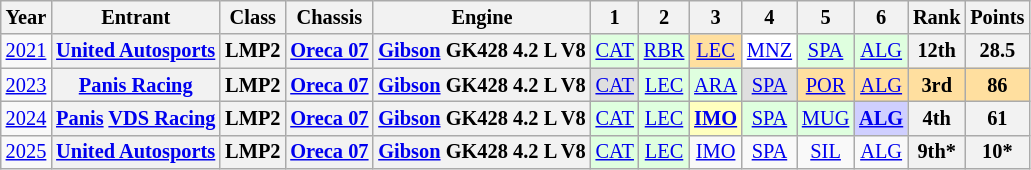<table class="wikitable" style="text-align:center; font-size:85%">
<tr>
<th>Year</th>
<th>Entrant</th>
<th>Class</th>
<th>Chassis</th>
<th>Engine</th>
<th>1</th>
<th>2</th>
<th>3</th>
<th>4</th>
<th>5</th>
<th>6</th>
<th>Rank</th>
<th>Points</th>
</tr>
<tr>
<td><a href='#'>2021</a></td>
<th nowrap><a href='#'>United Autosports</a></th>
<th>LMP2</th>
<th nowrap><a href='#'>Oreca 07</a></th>
<th nowrap><a href='#'>Gibson</a> GK428 4.2 L V8</th>
<td style="background:#DFFFDF;"><a href='#'>CAT</a><br></td>
<td style="background:#DFFFDF;"><a href='#'>RBR</a><br></td>
<td style="background:#FFDF9F;"><a href='#'>LEC</a><br></td>
<td style="background:#FFFFFF;"><a href='#'>MNZ</a><br></td>
<td style="background:#DFFFDF;"><a href='#'>SPA</a><br></td>
<td style="background:#DFFFDF;"><a href='#'>ALG</a><br></td>
<th>12th</th>
<th>28.5</th>
</tr>
<tr>
<td><a href='#'>2023</a></td>
<th nowrap><a href='#'>Panis Racing</a></th>
<th>LMP2</th>
<th nowrap><a href='#'>Oreca 07</a></th>
<th nowrap><a href='#'>Gibson</a> GK428 4.2 L V8</th>
<td style="background:#DFDFDF;"><a href='#'>CAT</a><br></td>
<td style="background:#DFFFDF;"><a href='#'>LEC</a><br></td>
<td style="background:#DFFFDF;"><a href='#'>ARA</a><br></td>
<td style="background:#DFDFDF;"><a href='#'>SPA</a><br></td>
<td style="background:#FFDF9F;"><a href='#'>POR</a><br></td>
<td style="background:#FFDF9F;"><a href='#'>ALG</a><br></td>
<th style="background:#FFDF9F;">3rd</th>
<th style="background:#FFDF9F;">86</th>
</tr>
<tr>
<td><a href='#'>2024</a></td>
<th nowrap><a href='#'>Panis</a> <a href='#'>VDS Racing</a></th>
<th>LMP2</th>
<th nowrap><a href='#'>Oreca 07</a></th>
<th nowrap><a href='#'>Gibson</a> GK428 4.2 L V8</th>
<td style="background:#DFFFDF;"><a href='#'>CAT</a><br></td>
<td style="background:#DFFFDF;"><a href='#'>LEC</a><br></td>
<td style="background:#FFFFBF;"><strong><a href='#'>IMO</a></strong><br></td>
<td style="background:#DFFFDF;"><a href='#'>SPA</a><br></td>
<td style="background:#DFFFDF;"><a href='#'>MUG</a><br></td>
<td style="background:#CFCFFF;"><strong><a href='#'>ALG</a></strong><br></td>
<th>4th</th>
<th>61</th>
</tr>
<tr>
<td><a href='#'>2025</a></td>
<th><a href='#'>United Autosports</a></th>
<th>LMP2</th>
<th><a href='#'>Oreca 07</a></th>
<th><a href='#'>Gibson</a> GK428 4.2 L V8</th>
<td style="background:#DFFFDF;"><a href='#'>CAT</a><br></td>
<td style="background:#DFFFDF;"><a href='#'>LEC</a><br></td>
<td style="background:#;"><a href='#'>IMO</a><br></td>
<td style="background:#;"><a href='#'>SPA</a><br></td>
<td style="background:#;"><a href='#'>SIL</a><br></td>
<td style="background:#;"><a href='#'>ALG</a><br></td>
<th>9th*</th>
<th>10*</th>
</tr>
</table>
